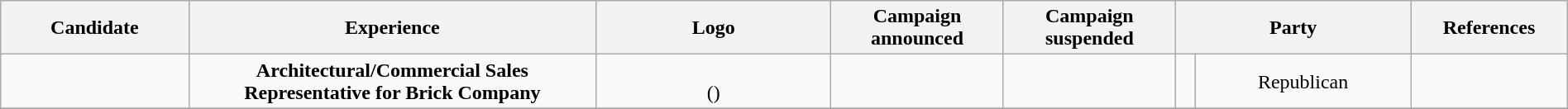<table class="wikitable sortable" style="text-align: center; width: 100%;">
<tr>
<th scope="col" align="center" style="width: 12%;">Candidate</th>
<th scope="col" align="center" style="width: 26%;">Experience</th>
<th scope="col" align="center" style="width: 15%;">Logo</th>
<th scope="col" align="center" style="width: 11%;">Campaign announced</th>
<th scope="col" align="center" style="width: 11%;">Campaign suspended</th>
<th scope="col" align="center" style="width: 15%;" colspan="2" class="unsortable">Party<br></th>
<th scope="col" align="center" style="width: 10%;">References</th>
</tr>
<tr>
<td><br></td>
<td><strong>Architectural/Commercial Sales Representative for Brick Company</strong></td>
<td><br>()</td>
<td></td>
<td></td>
<td bgcolor=></td>
<td>Republican</td>
<td></td>
</tr>
<tr>
</tr>
</table>
